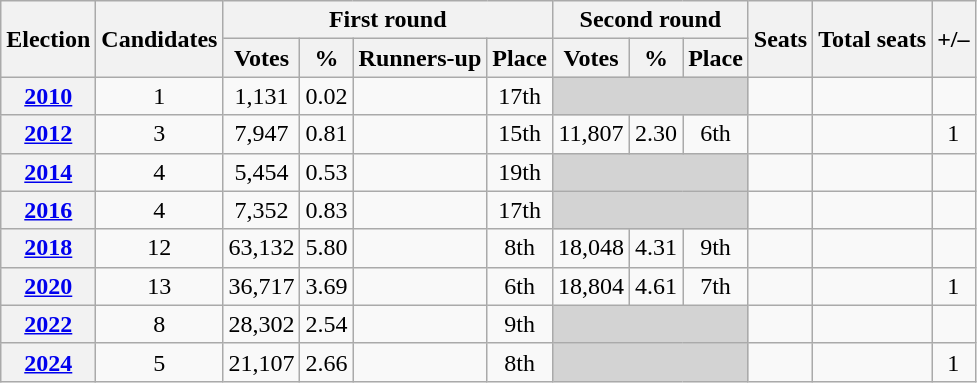<table class="wikitable" style="text-align: center;">
<tr>
<th rowspan=2>Election</th>
<th rowspan=2>Candidates</th>
<th colspan=4>First round</th>
<th colspan=3>Second round</th>
<th rowspan=2>Seats</th>
<th rowspan=2>Total seats</th>
<th rowspan=2>+/–</th>
</tr>
<tr>
<th>Votes</th>
<th>%</th>
<th>Runners-up</th>
<th>Place</th>
<th>Votes</th>
<th>%</th>
<th>Place</th>
</tr>
<tr>
<th><a href='#'>2010</a></th>
<td>1</td>
<td>1,131</td>
<td>0.02</td>
<td></td>
<td>17th</td>
<td colspan="3" style="background:lightgrey;"> </td>
<td></td>
<td></td>
<td></td>
</tr>
<tr>
<th><a href='#'>2012</a></th>
<td>3</td>
<td>7,947</td>
<td>0.81</td>
<td></td>
<td>15th</td>
<td>11,807</td>
<td>2.30</td>
<td>6th</td>
<td></td>
<td></td>
<td> 1</td>
</tr>
<tr>
<th><a href='#'>2014</a></th>
<td>4</td>
<td>5,454</td>
<td>0.53</td>
<td></td>
<td>19th</td>
<td colspan="3" style="background:lightgrey;"> </td>
<td></td>
<td></td>
<td></td>
</tr>
<tr>
<th><a href='#'>2016</a></th>
<td>4</td>
<td>7,352</td>
<td>0.83</td>
<td></td>
<td>17th</td>
<td colspan="3" style="background:lightgrey;"> </td>
<td></td>
<td></td>
<td></td>
</tr>
<tr>
<th><a href='#'>2018</a></th>
<td>12</td>
<td>63,132</td>
<td>5.80</td>
<td></td>
<td>8th</td>
<td>18,048</td>
<td>4.31</td>
<td>9th</td>
<td></td>
<td></td>
<td></td>
</tr>
<tr>
<th><a href='#'>2020</a></th>
<td>13</td>
<td>36,717</td>
<td>3.69</td>
<td></td>
<td>6th</td>
<td>18,804</td>
<td>4.61</td>
<td>7th</td>
<td></td>
<td></td>
<td> 1</td>
</tr>
<tr>
<th><a href='#'>2022</a></th>
<td>8</td>
<td>28,302</td>
<td>2.54</td>
<td></td>
<td>9th</td>
<td colspan="3" style="background:lightgrey;"> </td>
<td></td>
<td></td>
<td></td>
</tr>
<tr>
<th><a href='#'>2024</a></th>
<td>5</td>
<td>21,107</td>
<td>2.66</td>
<td></td>
<td>8th</td>
<td colspan="3" style="background:lightgrey;"> </td>
<td></td>
<td></td>
<td> 1</td>
</tr>
</table>
